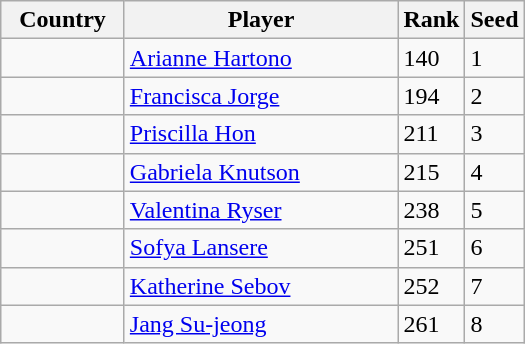<table class="wikitable">
<tr>
<th width="75">Country</th>
<th width="175">Player</th>
<th>Rank</th>
<th>Seed</th>
</tr>
<tr>
<td></td>
<td><a href='#'>Arianne Hartono</a></td>
<td>140</td>
<td>1</td>
</tr>
<tr>
<td></td>
<td><a href='#'>Francisca Jorge</a></td>
<td>194</td>
<td>2</td>
</tr>
<tr>
<td></td>
<td><a href='#'>Priscilla Hon</a></td>
<td>211</td>
<td>3</td>
</tr>
<tr>
<td></td>
<td><a href='#'>Gabriela Knutson</a></td>
<td>215</td>
<td>4</td>
</tr>
<tr>
<td></td>
<td><a href='#'>Valentina Ryser</a></td>
<td>238</td>
<td>5</td>
</tr>
<tr>
<td></td>
<td><a href='#'>Sofya Lansere</a></td>
<td>251</td>
<td>6</td>
</tr>
<tr>
<td></td>
<td><a href='#'>Katherine Sebov</a></td>
<td>252</td>
<td>7</td>
</tr>
<tr>
<td></td>
<td><a href='#'>Jang Su-jeong</a></td>
<td>261</td>
<td>8</td>
</tr>
</table>
